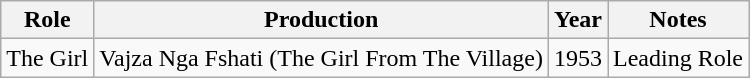<table class="wikitable">
<tr>
<th>Role</th>
<th>Production</th>
<th>Year</th>
<th>Notes</th>
</tr>
<tr>
<td>The Girl</td>
<td>Vajza Nga Fshati (The Girl From The Village)</td>
<td>1953</td>
<td>Leading Role</td>
</tr>
</table>
